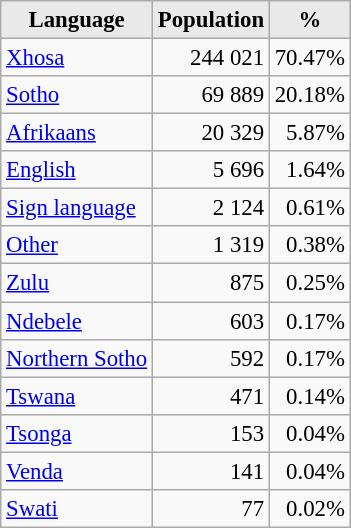<table class="wikitable" style="font-size: 95%; text-align: right">
<tr>
<th style="background-color:#E9E9E9" align=left>Language</th>
<th style="background-color:#E9E9E9" align=right>Population</th>
<th style="background-color:#E9E9E9" align=right>%</th>
</tr>
<tr>
<td align=left><a href='#'>Xhosa</a></td>
<td>244 021</td>
<td>70.47%</td>
</tr>
<tr>
<td align=left><a href='#'>Sotho</a></td>
<td>69 889</td>
<td>20.18%</td>
</tr>
<tr>
<td align=left><a href='#'>Afrikaans</a></td>
<td>20 329</td>
<td>5.87%</td>
</tr>
<tr>
<td align=left><a href='#'>English</a></td>
<td>5 696</td>
<td>1.64%</td>
</tr>
<tr>
<td align=left><a href='#'>Sign language</a></td>
<td>2 124</td>
<td>0.61%</td>
</tr>
<tr>
<td align=left><a href='#'>Other</a></td>
<td>1 319</td>
<td>0.38%</td>
</tr>
<tr>
<td align=left><a href='#'>Zulu</a></td>
<td>875</td>
<td>0.25%</td>
</tr>
<tr>
<td align=left><a href='#'>Ndebele</a></td>
<td>603</td>
<td>0.17%</td>
</tr>
<tr>
<td align=left><a href='#'>Northern Sotho</a></td>
<td>592</td>
<td>0.17%</td>
</tr>
<tr>
<td align=left><a href='#'>Tswana</a></td>
<td>471</td>
<td>0.14%</td>
</tr>
<tr>
<td align=left><a href='#'>Tsonga</a></td>
<td>153</td>
<td>0.04%</td>
</tr>
<tr>
<td align=left><a href='#'>Venda</a></td>
<td>141</td>
<td>0.04%</td>
</tr>
<tr>
<td align=left><a href='#'>Swati</a></td>
<td>77</td>
<td>0.02%</td>
</tr>
</table>
